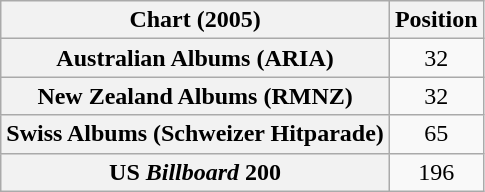<table class="wikitable plainrowheaders sortable">
<tr>
<th scope="col">Chart (2005)</th>
<th scope="col">Position</th>
</tr>
<tr>
<th scope="row">Australian Albums (ARIA)</th>
<td align="center">32</td>
</tr>
<tr>
<th scope="row">New Zealand Albums (RMNZ)</th>
<td align="center">32</td>
</tr>
<tr>
<th scope="row">Swiss Albums (Schweizer Hitparade)</th>
<td align="center">65</td>
</tr>
<tr>
<th scope="row">US <em>Billboard</em> 200</th>
<td align="center">196</td>
</tr>
</table>
